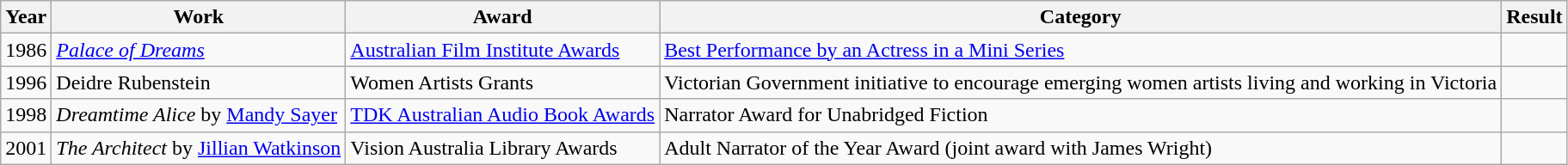<table class=wikitable>
<tr>
<th>Year</th>
<th>Work</th>
<th>Award</th>
<th>Category</th>
<th>Result</th>
</tr>
<tr>
<td>1986</td>
<td><em><a href='#'>Palace of Dreams</a></em></td>
<td><a href='#'>Australian Film Institute Awards</a></td>
<td><a href='#'>Best Performance by an Actress in a Mini Series</a></td>
<td></td>
</tr>
<tr>
<td>1996</td>
<td>Deidre Rubenstein</td>
<td>Women Artists Grants</td>
<td>Victorian Government initiative to encourage emerging women artists living and working in Victoria</td>
<td></td>
</tr>
<tr>
<td>1998</td>
<td><em>Dreamtime Alice</em> by <a href='#'>Mandy Sayer</a></td>
<td><a href='#'>TDK Australian Audio Book Awards</a></td>
<td>Narrator Award for Unabridged Fiction</td>
<td></td>
</tr>
<tr>
<td>2001</td>
<td><em>The Architect</em> by <a href='#'>Jillian Watkinson</a></td>
<td>Vision Australia Library Awards</td>
<td>Adult Narrator of the Year Award (joint award with James Wright)</td>
<td></td>
</tr>
</table>
